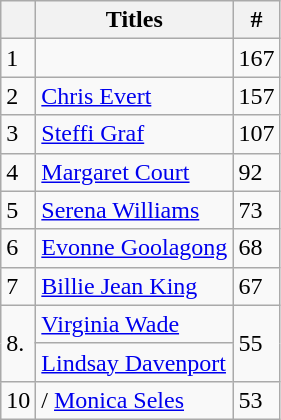<table class="wikitable">
<tr>
<th></th>
<th>Titles</th>
<th>#</th>
</tr>
<tr>
<td>1</td>
<td></td>
<td>167</td>
</tr>
<tr>
<td>2</td>
<td> <a href='#'>Chris Evert</a></td>
<td>157</td>
</tr>
<tr>
<td>3</td>
<td> <a href='#'>Steffi Graf</a></td>
<td>107</td>
</tr>
<tr>
<td>4</td>
<td> <a href='#'>Margaret Court</a></td>
<td>92</td>
</tr>
<tr>
<td>5</td>
<td> <a href='#'>Serena Williams</a></td>
<td>73</td>
</tr>
<tr>
<td>6</td>
<td> <a href='#'>Evonne Goolagong</a></td>
<td>68</td>
</tr>
<tr>
<td>7</td>
<td> <a href='#'>Billie Jean King</a></td>
<td>67</td>
</tr>
<tr>
<td rowspan=2>8.</td>
<td> <a href='#'>Virginia Wade</a></td>
<td rowspan=2>55</td>
</tr>
<tr>
<td> <a href='#'>Lindsay Davenport</a></td>
</tr>
<tr>
<td>10</td>
<td>/ <a href='#'>Monica Seles</a></td>
<td>53</td>
</tr>
</table>
